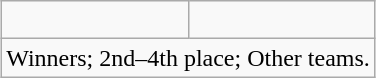<table class="wikitable" style="text-align:center; margin: 1em auto;">
<tr>
<td><br></td>
<td><br></td>
</tr>
<tr>
<td colspan="2"> Winners;  2nd–4th place;  Other teams.</td>
</tr>
</table>
